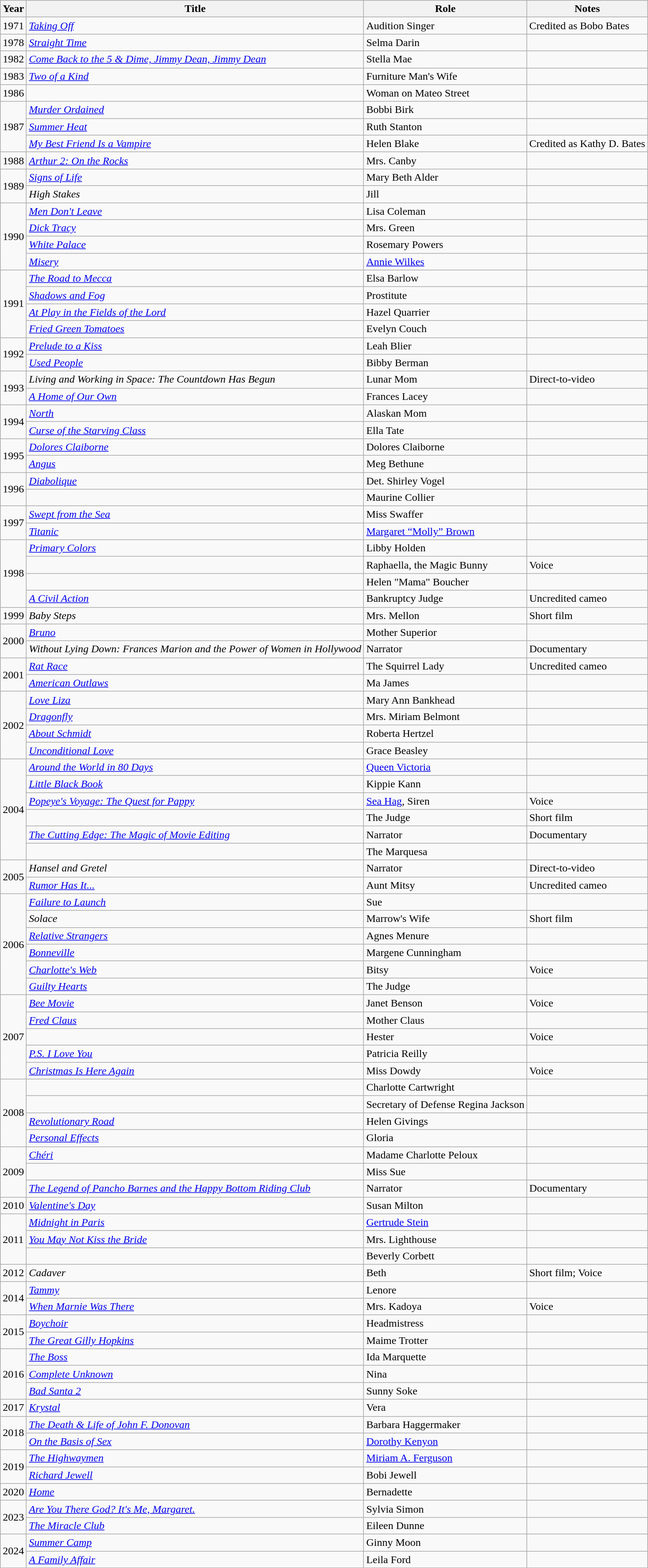<table class="wikitable sortable">
<tr>
<th>Year</th>
<th>Title</th>
<th>Role</th>
<th>Notes</th>
</tr>
<tr>
<td>1971</td>
<td><em><a href='#'>Taking Off</a></em></td>
<td>Audition Singer</td>
<td>Credited as Bobo Bates</td>
</tr>
<tr>
<td>1978</td>
<td><em><a href='#'>Straight Time</a></em></td>
<td>Selma Darin</td>
<td></td>
</tr>
<tr>
<td>1982</td>
<td><em><a href='#'>Come Back to the 5 & Dime, Jimmy Dean, Jimmy Dean</a></em></td>
<td>Stella Mae</td>
<td></td>
</tr>
<tr>
<td>1983</td>
<td><em><a href='#'>Two of a Kind</a></em></td>
<td>Furniture Man's Wife</td>
<td></td>
</tr>
<tr>
<td>1986</td>
<td><em></em></td>
<td>Woman on Mateo Street</td>
<td></td>
</tr>
<tr>
<td rowspan="3">1987</td>
<td><em><a href='#'>Murder Ordained</a></em></td>
<td>Bobbi Birk</td>
<td></td>
</tr>
<tr>
<td><em><a href='#'>Summer Heat</a></em></td>
<td>Ruth Stanton</td>
<td></td>
</tr>
<tr>
<td><em><a href='#'>My Best Friend Is a Vampire</a></em></td>
<td>Helen Blake</td>
<td>Credited as Kathy D. Bates</td>
</tr>
<tr>
<td>1988</td>
<td><em><a href='#'>Arthur 2: On the Rocks</a></em></td>
<td>Mrs. Canby</td>
<td></td>
</tr>
<tr>
<td rowspan="2">1989</td>
<td><em><a href='#'>Signs of Life</a></em></td>
<td>Mary Beth Alder</td>
<td></td>
</tr>
<tr>
<td><em>High Stakes</em></td>
<td>Jill</td>
<td></td>
</tr>
<tr>
<td rowspan="4">1990</td>
<td><em><a href='#'>Men Don't Leave</a></em></td>
<td>Lisa Coleman</td>
<td></td>
</tr>
<tr>
<td><em><a href='#'>Dick Tracy</a></em></td>
<td>Mrs. Green</td>
<td></td>
</tr>
<tr>
<td><em><a href='#'>White Palace</a></em></td>
<td>Rosemary Powers</td>
<td></td>
</tr>
<tr>
<td><em><a href='#'>Misery</a></em></td>
<td><a href='#'>Annie Wilkes</a></td>
<td></td>
</tr>
<tr>
<td rowspan="4">1991</td>
<td><em><a href='#'>The Road to Mecca</a></em></td>
<td>Elsa Barlow</td>
<td></td>
</tr>
<tr>
<td><em><a href='#'>Shadows and Fog</a></em></td>
<td>Prostitute</td>
<td></td>
</tr>
<tr>
<td><em><a href='#'>At Play in the Fields of the Lord</a></em></td>
<td>Hazel Quarrier</td>
<td></td>
</tr>
<tr>
<td><em><a href='#'>Fried Green Tomatoes</a></em></td>
<td>Evelyn Couch</td>
<td></td>
</tr>
<tr>
<td rowspan="2">1992</td>
<td><em><a href='#'>Prelude to a Kiss</a></em></td>
<td>Leah Blier</td>
<td></td>
</tr>
<tr>
<td><em><a href='#'>Used People</a></em></td>
<td>Bibby Berman</td>
<td></td>
</tr>
<tr>
<td rowspan="2">1993</td>
<td><em>Living and Working in Space: The Countdown Has Begun</em></td>
<td>Lunar Mom</td>
<td>Direct-to-video</td>
</tr>
<tr>
<td><em><a href='#'>A Home of Our Own</a></em></td>
<td>Frances Lacey</td>
<td></td>
</tr>
<tr>
<td rowspan="2">1994</td>
<td><em><a href='#'>North</a></em></td>
<td>Alaskan Mom</td>
<td></td>
</tr>
<tr>
<td><em><a href='#'>Curse of the Starving Class</a></em></td>
<td>Ella Tate</td>
<td></td>
</tr>
<tr>
<td rowspan="2">1995</td>
<td><em><a href='#'>Dolores Claiborne</a></em></td>
<td>Dolores Claiborne</td>
<td></td>
</tr>
<tr>
<td><em><a href='#'>Angus</a></em></td>
<td>Meg Bethune</td>
<td></td>
</tr>
<tr>
<td rowspan="2">1996</td>
<td><em><a href='#'>Diabolique</a></em></td>
<td>Det. Shirley Vogel</td>
<td></td>
</tr>
<tr>
<td><em></em></td>
<td>Maurine Collier</td>
<td></td>
</tr>
<tr>
<td rowspan="2">1997</td>
<td><em><a href='#'>Swept from the Sea</a></em></td>
<td>Miss Swaffer</td>
<td></td>
</tr>
<tr>
<td><em><a href='#'>Titanic</a></em></td>
<td><a href='#'>Margaret “Molly” Brown</a></td>
<td></td>
</tr>
<tr>
<td rowspan="4">1998</td>
<td><em><a href='#'>Primary Colors</a></em></td>
<td>Libby Holden</td>
<td></td>
</tr>
<tr>
<td><em></em></td>
<td>Raphaella, the Magic Bunny</td>
<td>Voice</td>
</tr>
<tr>
<td><em></em></td>
<td>Helen "Mama" Boucher</td>
<td></td>
</tr>
<tr>
<td><em><a href='#'>A Civil Action</a></em></td>
<td>Bankruptcy Judge</td>
<td>Uncredited cameo</td>
</tr>
<tr>
<td>1999</td>
<td><em>Baby Steps</em></td>
<td>Mrs. Mellon</td>
<td>Short film</td>
</tr>
<tr>
<td rowspan="2">2000</td>
<td><em><a href='#'>Bruno</a></em></td>
<td>Mother Superior</td>
<td></td>
</tr>
<tr>
<td><em>Without Lying Down: Frances Marion and the Power of Women in Hollywood</em></td>
<td>Narrator</td>
<td>Documentary</td>
</tr>
<tr>
<td rowspan="2">2001</td>
<td><em><a href='#'>Rat Race</a></em></td>
<td>The Squirrel Lady</td>
<td>Uncredited cameo</td>
</tr>
<tr>
<td><em><a href='#'>American Outlaws</a></em></td>
<td>Ma James</td>
<td></td>
</tr>
<tr>
<td rowspan="4">2002</td>
<td><em><a href='#'>Love Liza</a></em></td>
<td>Mary Ann Bankhead</td>
<td></td>
</tr>
<tr>
<td><em><a href='#'>Dragonfly</a></em></td>
<td>Mrs. Miriam Belmont</td>
<td></td>
</tr>
<tr>
<td><em><a href='#'>About Schmidt</a></em></td>
<td>Roberta Hertzel</td>
<td></td>
</tr>
<tr>
<td><em><a href='#'>Unconditional Love</a></em></td>
<td>Grace Beasley</td>
<td></td>
</tr>
<tr>
<td rowspan="6">2004</td>
<td><em><a href='#'>Around the World in 80 Days</a></em></td>
<td><a href='#'>Queen Victoria</a></td>
<td></td>
</tr>
<tr>
<td><em><a href='#'>Little Black Book</a></em></td>
<td>Kippie Kann</td>
<td></td>
</tr>
<tr>
<td><em><a href='#'>Popeye's Voyage: The Quest for Pappy</a></em></td>
<td><a href='#'>Sea Hag</a>, Siren</td>
<td>Voice</td>
</tr>
<tr>
<td><em></em></td>
<td>The Judge</td>
<td>Short film</td>
</tr>
<tr>
<td><em><a href='#'>The Cutting Edge: The Magic of Movie Editing</a></em></td>
<td>Narrator</td>
<td>Documentary</td>
</tr>
<tr>
<td><em></em></td>
<td>The Marquesa</td>
<td></td>
</tr>
<tr>
<td rowspan="2">2005</td>
<td><em>Hansel and Gretel</em></td>
<td>Narrator</td>
<td>Direct-to-video</td>
</tr>
<tr>
<td><em><a href='#'>Rumor Has It...</a></em></td>
<td>Aunt Mitsy</td>
<td>Uncredited cameo</td>
</tr>
<tr>
<td rowspan="6">2006</td>
<td><em><a href='#'>Failure to Launch</a></em></td>
<td>Sue</td>
<td></td>
</tr>
<tr>
<td><em>Solace</em></td>
<td>Marrow's Wife</td>
<td>Short film</td>
</tr>
<tr>
<td><em><a href='#'>Relative Strangers</a></em></td>
<td>Agnes Menure</td>
<td></td>
</tr>
<tr>
<td><em><a href='#'>Bonneville</a></em></td>
<td>Margene Cunningham</td>
<td></td>
</tr>
<tr>
<td><em><a href='#'>Charlotte's Web</a></em></td>
<td>Bitsy</td>
<td>Voice</td>
</tr>
<tr>
<td><em><a href='#'>Guilty Hearts</a></em></td>
<td>The Judge</td>
<td></td>
</tr>
<tr>
<td rowspan="5">2007</td>
<td><em><a href='#'>Bee Movie</a></em></td>
<td>Janet Benson</td>
<td>Voice</td>
</tr>
<tr>
<td><em><a href='#'>Fred Claus</a></em></td>
<td>Mother Claus</td>
<td></td>
</tr>
<tr>
<td><em></em></td>
<td>Hester</td>
<td>Voice</td>
</tr>
<tr>
<td><em><a href='#'>P.S. I Love You</a></em></td>
<td>Patricia Reilly</td>
<td></td>
</tr>
<tr>
<td><em><a href='#'>Christmas Is Here Again</a></em></td>
<td>Miss Dowdy</td>
<td>Voice</td>
</tr>
<tr>
<td rowspan="4">2008</td>
<td><em></em></td>
<td>Charlotte Cartwright</td>
<td></td>
</tr>
<tr>
<td><em></em></td>
<td>Secretary of Defense Regina Jackson</td>
<td></td>
</tr>
<tr>
<td><em><a href='#'>Revolutionary Road</a></em></td>
<td>Helen Givings</td>
<td></td>
</tr>
<tr>
<td><em><a href='#'>Personal Effects</a></em></td>
<td>Gloria</td>
<td></td>
</tr>
<tr>
<td rowspan="3">2009</td>
<td><em><a href='#'>Chéri</a></em></td>
<td>Madame Charlotte Peloux</td>
<td></td>
</tr>
<tr>
<td><em></em></td>
<td>Miss Sue</td>
<td></td>
</tr>
<tr>
<td><em><a href='#'>The Legend of Pancho Barnes and the Happy Bottom Riding Club</a></em></td>
<td>Narrator</td>
<td>Documentary</td>
</tr>
<tr>
<td>2010</td>
<td><em><a href='#'>Valentine's Day</a></em></td>
<td>Susan Milton</td>
<td></td>
</tr>
<tr>
<td rowspan="3">2011</td>
<td><em><a href='#'>Midnight in Paris</a></em></td>
<td><a href='#'>Gertrude Stein</a></td>
<td></td>
</tr>
<tr>
<td><em><a href='#'>You May Not Kiss the Bride</a></em></td>
<td>Mrs. Lighthouse</td>
<td></td>
</tr>
<tr>
<td><em></em></td>
<td>Beverly Corbett</td>
<td></td>
</tr>
<tr>
<td>2012</td>
<td><em>Cadaver</em></td>
<td>Beth</td>
<td>Short film; Voice</td>
</tr>
<tr>
<td rowspan="2">2014</td>
<td><em><a href='#'>Tammy</a></em></td>
<td>Lenore</td>
<td></td>
</tr>
<tr>
<td><em><a href='#'>When Marnie Was There</a></em></td>
<td>Mrs. Kadoya</td>
<td>Voice</td>
</tr>
<tr>
<td rowspan="2">2015</td>
<td><em><a href='#'>Boychoir</a></em></td>
<td>Headmistress</td>
<td></td>
</tr>
<tr>
<td><em><a href='#'>The Great Gilly Hopkins</a></em></td>
<td>Maime Trotter</td>
<td></td>
</tr>
<tr>
<td rowspan="3">2016</td>
<td><em><a href='#'>The Boss</a></em></td>
<td>Ida Marquette</td>
<td></td>
</tr>
<tr>
<td><em><a href='#'>Complete Unknown</a></em></td>
<td>Nina</td>
<td></td>
</tr>
<tr>
<td><em><a href='#'>Bad Santa 2</a></em></td>
<td>Sunny Soke</td>
<td></td>
</tr>
<tr>
<td>2017</td>
<td><em><a href='#'>Krystal</a></em></td>
<td>Vera</td>
<td></td>
</tr>
<tr>
<td rowspan="2">2018</td>
<td><em><a href='#'>The Death & Life of John F. Donovan</a></em></td>
<td>Barbara Haggermaker</td>
<td></td>
</tr>
<tr>
<td><em><a href='#'>On the Basis of Sex</a></em></td>
<td><a href='#'>Dorothy Kenyon</a></td>
<td></td>
</tr>
<tr>
<td rowspan="2">2019</td>
<td><em><a href='#'>The Highwaymen</a></em></td>
<td><a href='#'>Miriam A. Ferguson</a></td>
<td></td>
</tr>
<tr>
<td><em><a href='#'>Richard Jewell</a></em></td>
<td>Bobi Jewell</td>
<td></td>
</tr>
<tr>
<td>2020</td>
<td><em><a href='#'>Home</a></em></td>
<td>Bernadette</td>
<td></td>
</tr>
<tr>
<td rowspan="2">2023</td>
<td><em><a href='#'>Are You There God? It's Me, Margaret.</a></em></td>
<td>Sylvia Simon</td>
<td></td>
</tr>
<tr>
<td><em><a href='#'>The Miracle Club</a></em></td>
<td>Eileen Dunne</td>
<td></td>
</tr>
<tr>
<td rowspan="2">2024</td>
<td><em><a href='#'>Summer Camp</a></em></td>
<td>Ginny Moon</td>
<td></td>
</tr>
<tr>
<td><em><a href='#'>A Family Affair</a></em></td>
<td>Leila Ford</td>
<td></td>
</tr>
</table>
